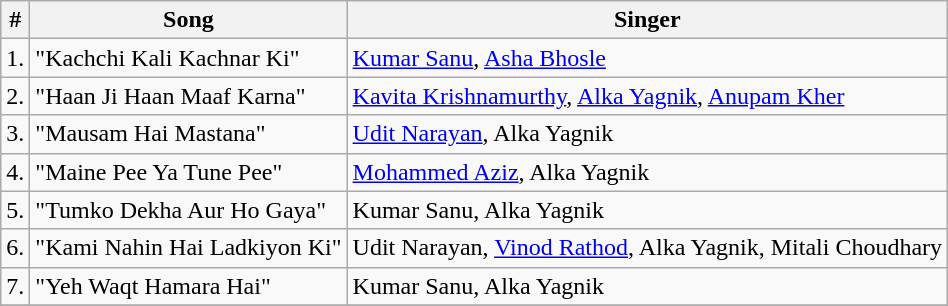<table class="wikitable sortable">
<tr>
<th>#</th>
<th>Song</th>
<th>Singer</th>
</tr>
<tr>
<td>1.</td>
<td>"Kachchi Kali Kachnar Ki"</td>
<td><a href='#'>Kumar Sanu</a>, <a href='#'>Asha Bhosle</a></td>
</tr>
<tr>
<td>2.</td>
<td>"Haan Ji Haan Maaf Karna"</td>
<td><a href='#'>Kavita Krishnamurthy</a>, <a href='#'>Alka Yagnik</a>, <a href='#'>Anupam Kher</a></td>
</tr>
<tr>
<td>3.</td>
<td>"Mausam Hai Mastana"</td>
<td><a href='#'>Udit Narayan</a>, Alka Yagnik</td>
</tr>
<tr>
<td>4.</td>
<td>"Maine Pee Ya Tune Pee"</td>
<td><a href='#'>Mohammed Aziz</a>, Alka Yagnik</td>
</tr>
<tr>
<td>5.</td>
<td>"Tumko Dekha Aur Ho Gaya"</td>
<td>Kumar Sanu, Alka Yagnik</td>
</tr>
<tr>
<td>6.</td>
<td>"Kami Nahin Hai Ladkiyon Ki"</td>
<td>Udit Narayan, <a href='#'>Vinod Rathod</a>, Alka Yagnik, Mitali Choudhary</td>
</tr>
<tr>
<td>7.</td>
<td>"Yeh Waqt Hamara Hai"</td>
<td>Kumar Sanu, Alka Yagnik</td>
</tr>
<tr>
</tr>
</table>
